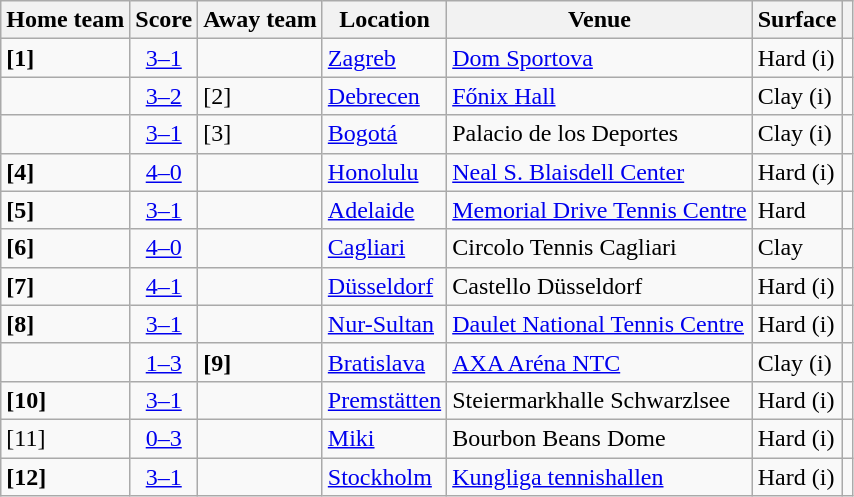<table class="wikitable">
<tr>
<th>Home team</th>
<th>Score</th>
<th>Away team</th>
<th>Location</th>
<th>Venue</th>
<th>Surface</th>
<th></th>
</tr>
<tr>
<td><strong> [1]</strong></td>
<td style="text-align:center;"><a href='#'>3–1</a></td>
<td></td>
<td><a href='#'>Zagreb</a></td>
<td><a href='#'>Dom Sportova</a></td>
<td>Hard (i)</td>
<td></td>
</tr>
<tr>
<td><strong></strong></td>
<td style="text-align:center;"><a href='#'>3–2</a></td>
<td> [2]</td>
<td><a href='#'>Debrecen</a></td>
<td><a href='#'>Főnix Hall</a></td>
<td>Clay (i)</td>
<td></td>
</tr>
<tr>
<td><strong></strong></td>
<td style="text-align:center;"><a href='#'>3–1</a></td>
<td> [3]</td>
<td><a href='#'>Bogotá</a></td>
<td>Palacio de los Deportes</td>
<td>Clay (i)</td>
<td></td>
</tr>
<tr>
<td><strong> [4]</strong></td>
<td style="text-align:center;"><a href='#'>4–0</a></td>
<td></td>
<td><a href='#'>Honolulu</a></td>
<td><a href='#'>Neal S. Blaisdell Center</a></td>
<td>Hard (i)</td>
<td></td>
</tr>
<tr>
<td><strong> [5]</strong></td>
<td style="text-align:center;"><a href='#'>3–1</a></td>
<td></td>
<td><a href='#'>Adelaide</a></td>
<td><a href='#'>Memorial Drive Tennis Centre</a></td>
<td>Hard</td>
<td></td>
</tr>
<tr>
<td><strong> [6]</strong></td>
<td style="text-align:center;"><a href='#'>4–0</a></td>
<td></td>
<td><a href='#'>Cagliari</a></td>
<td>Circolo Tennis Cagliari</td>
<td>Clay</td>
<td></td>
</tr>
<tr>
<td><strong> [7]</strong></td>
<td style="text-align:center;"><a href='#'>4–1</a></td>
<td></td>
<td><a href='#'>Düsseldorf</a></td>
<td>Castello Düsseldorf</td>
<td>Hard (i)</td>
<td></td>
</tr>
<tr>
<td><strong> [8]</strong></td>
<td style="text-align:center;"><a href='#'>3–1</a></td>
<td></td>
<td><a href='#'>Nur-Sultan</a></td>
<td><a href='#'>Daulet National Tennis Centre</a></td>
<td>Hard (i)</td>
<td></td>
</tr>
<tr>
<td></td>
<td style="text-align:center;"><a href='#'>1–3</a></td>
<td><strong> [9]</strong></td>
<td><a href='#'>Bratislava</a></td>
<td><a href='#'>AXA Aréna NTC</a></td>
<td>Clay (i)</td>
<td></td>
</tr>
<tr>
<td><strong> [10]</strong></td>
<td style="text-align:center;"><a href='#'>3–1</a></td>
<td></td>
<td><a href='#'>Premstätten</a></td>
<td>Steiermarkhalle Schwarzlsee</td>
<td>Hard (i)</td>
<td></td>
</tr>
<tr>
<td> [11]</td>
<td style="text-align:center;"><a href='#'>0–3</a></td>
<td><strong></strong></td>
<td><a href='#'>Miki</a></td>
<td>Bourbon Beans Dome</td>
<td>Hard (i)</td>
<td></td>
</tr>
<tr>
<td><strong> [12]</strong></td>
<td style="text-align:center;"><a href='#'>3–1</a></td>
<td></td>
<td><a href='#'>Stockholm</a></td>
<td><a href='#'>Kungliga tennishallen</a></td>
<td>Hard (i)</td>
<td></td>
</tr>
</table>
